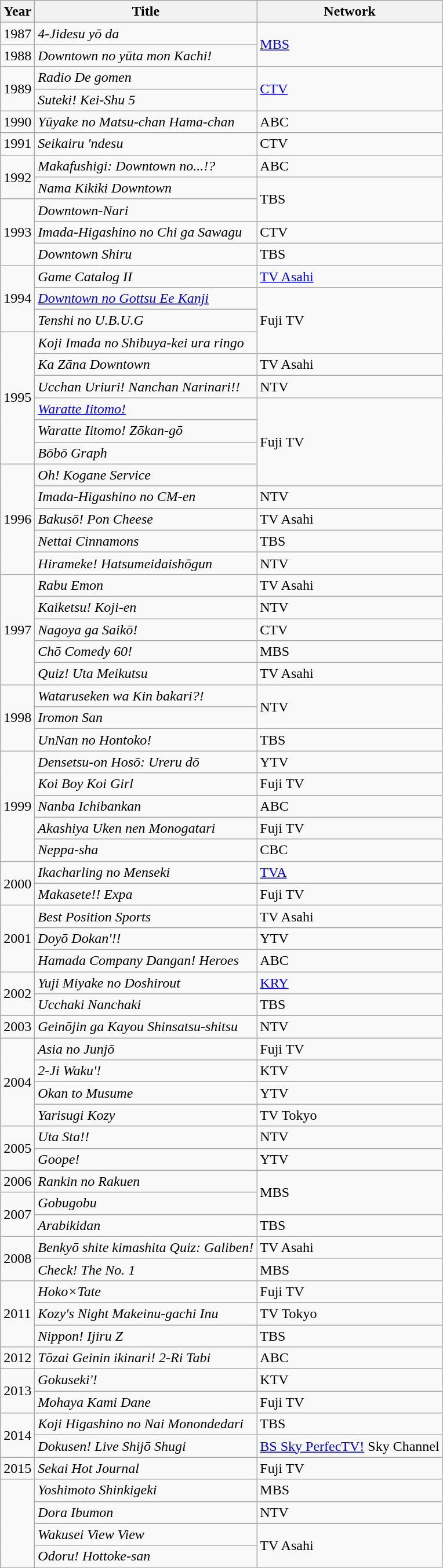<table class="wikitable">
<tr>
<th>Year</th>
<th>Title</th>
<th>Network</th>
</tr>
<tr>
<td>1987</td>
<td><em>4-Jidesu yō da</em></td>
<td rowspan="2"><a href='#'>MBS</a></td>
</tr>
<tr>
<td>1988</td>
<td><em>Downtown no yūta mon Kachi!</em></td>
</tr>
<tr>
<td rowspan="2">1989</td>
<td><em>Radio De gomen</em></td>
<td rowspan="2"><a href='#'>CTV</a></td>
</tr>
<tr>
<td><em>Suteki! Kei-Shu 5</em></td>
</tr>
<tr>
<td>1990</td>
<td><em>Yūyake no Matsu-chan Hama-chan</em></td>
<td>ABC</td>
</tr>
<tr>
<td>1991</td>
<td><em>Seikairu 'ndesu</em></td>
<td>CTV</td>
</tr>
<tr>
<td rowspan="2">1992</td>
<td><em>Makafushigi: Downtown no...!?</em></td>
<td>ABC</td>
</tr>
<tr>
<td><em>Nama Kikiki Downtown</em></td>
<td rowspan="2">TBS</td>
</tr>
<tr>
<td rowspan="3">1993</td>
<td><em>Downtown-Nari</em></td>
</tr>
<tr>
<td><em>Imada-Higashino no Chi ga Sawagu</em></td>
<td>CTV</td>
</tr>
<tr>
<td><em>Downtown Shiru</em></td>
<td>TBS</td>
</tr>
<tr>
<td rowspan="3">1994</td>
<td><em>Game Catalog II</em></td>
<td><a href='#'>TV Asahi</a></td>
</tr>
<tr>
<td><em><a href='#'>Downtown no Gottsu Ee Kanji</a></em></td>
<td rowspan="3">Fuji TV</td>
</tr>
<tr>
<td><em>Tenshi no U.B.U.G</em></td>
</tr>
<tr>
<td rowspan="6">1995</td>
<td><em>Koji Imada no Shibuya-kei ura ringo</em></td>
</tr>
<tr>
<td><em>Ka Zāna Downtown</em></td>
<td>TV Asahi</td>
</tr>
<tr>
<td><em>Ucchan Uriuri! Nanchan Narinari!!</em></td>
<td>NTV</td>
</tr>
<tr>
<td><em><a href='#'>Waratte Iitomo!</a></em></td>
<td rowspan="4">Fuji TV</td>
</tr>
<tr>
<td><em>Waratte Iitomo! Zōkan-gō</em></td>
</tr>
<tr>
<td><em>Bōbō Graph</em></td>
</tr>
<tr>
<td rowspan="5">1996</td>
<td><em>Oh! Kogane Service</em></td>
</tr>
<tr>
<td><em>Imada-Higashino no CM-en</em></td>
<td>NTV</td>
</tr>
<tr>
<td><em>Bakusō! Pon Cheese</em></td>
<td>TV Asahi</td>
</tr>
<tr>
<td><em>Nettai Cinnamons</em></td>
<td>TBS</td>
</tr>
<tr>
<td><em>Hirameke! Hatsumeidaishōgun</em></td>
<td>NTV</td>
</tr>
<tr>
<td rowspan="5">1997</td>
<td><em>Rabu Emon</em></td>
<td>TV Asahi</td>
</tr>
<tr>
<td><em>Kaiketsu! Koji-en</em></td>
<td>NTV</td>
</tr>
<tr>
<td><em>Nagoya ga Saikō!</em></td>
<td>CTV</td>
</tr>
<tr>
<td><em>Chō Comedy 60!</em></td>
<td>MBS</td>
</tr>
<tr>
<td><em>Quiz! Uta Meikutsu</em></td>
<td>TV Asahi</td>
</tr>
<tr>
<td rowspan="3">1998</td>
<td><em>Wataruseken wa Kin bakari?!</em></td>
<td rowspan="2">NTV</td>
</tr>
<tr>
<td><em>Iromon San</em></td>
</tr>
<tr>
<td><em>UnNan no Hontoko!</em></td>
<td>TBS</td>
</tr>
<tr>
<td rowspan="5">1999</td>
<td><em>Densetsu-on Hosō: Ureru dō</em></td>
<td>YTV</td>
</tr>
<tr>
<td><em>Koi Boy Koi Girl</em></td>
<td>Fuji TV</td>
</tr>
<tr>
<td><em>Nanba Ichibankan</em></td>
<td>ABC</td>
</tr>
<tr>
<td><em>Akashiya Uken nen Monogatari</em></td>
<td>Fuji TV</td>
</tr>
<tr>
<td><em>Neppa-sha</em></td>
<td>CBC</td>
</tr>
<tr>
<td rowspan="2">2000</td>
<td><em>Ikacharling no Menseki</em></td>
<td><a href='#'>TVA</a></td>
</tr>
<tr>
<td><em>Makasete!! Expa</em></td>
<td>Fuji TV</td>
</tr>
<tr>
<td rowspan="3">2001</td>
<td><em>Best Position Sports</em></td>
<td>TV Asahi</td>
</tr>
<tr>
<td><em>Doyō Dokan'!!</em></td>
<td>YTV</td>
</tr>
<tr>
<td><em>Hamada Company Dangan! Heroes</em></td>
<td>ABC</td>
</tr>
<tr>
<td rowspan="2">2002</td>
<td><em>Yuji Miyake no Doshirout</em></td>
<td><a href='#'>KRY</a></td>
</tr>
<tr>
<td><em>Ucchaki Nanchaki</em></td>
<td>TBS</td>
</tr>
<tr>
<td>2003</td>
<td><em>Geinōjin ga Kayou Shinsatsu-shitsu</em></td>
<td>NTV</td>
</tr>
<tr>
<td rowspan="4">2004</td>
<td><em>Asia no Junjō</em></td>
<td>Fuji TV</td>
</tr>
<tr>
<td><em>2-Ji Waku'!</em></td>
<td>KTV</td>
</tr>
<tr>
<td><em>Okan to Musume</em></td>
<td>YTV</td>
</tr>
<tr>
<td><em>Yarisugi Kozy</em></td>
<td>TV Tokyo</td>
</tr>
<tr>
<td rowspan="2">2005</td>
<td><em>Uta Sta!!</em></td>
<td>NTV</td>
</tr>
<tr>
<td><em>Goope!</em></td>
<td>YTV</td>
</tr>
<tr>
<td>2006</td>
<td><em>Rankin no Rakuen</em></td>
<td rowspan="2">MBS</td>
</tr>
<tr>
<td rowspan="2">2007</td>
<td><em>Gobugobu</em></td>
</tr>
<tr>
<td><em>Arabikidan</em></td>
<td>TBS</td>
</tr>
<tr>
<td rowspan="2">2008</td>
<td><em>Benkyō shite kimashita Quiz: Galiben!</em></td>
<td>TV Asahi</td>
</tr>
<tr>
<td><em>Check! The No. 1</em></td>
<td>MBS</td>
</tr>
<tr>
<td rowspan="3">2011</td>
<td><em>Hoko×Tate</em></td>
<td>Fuji TV</td>
</tr>
<tr>
<td><em>Kozy's Night Makeinu-gachi Inu</em></td>
<td>TV Tokyo</td>
</tr>
<tr>
<td><em>Nippon! Ijiru Z</em></td>
<td>TBS</td>
</tr>
<tr>
<td>2012</td>
<td><em>Tōzai Geinin ikinari! 2-Ri Tabi</em></td>
<td>ABC</td>
</tr>
<tr>
<td rowspan="2">2013</td>
<td><em>Gokuseki'!</em></td>
<td>KTV</td>
</tr>
<tr>
<td><em>Mohaya Kami Dane</em></td>
<td>Fuji TV</td>
</tr>
<tr>
<td rowspan="2">2014</td>
<td><em>Koji Higashino no Nai Monondedari</em></td>
<td>TBS</td>
</tr>
<tr>
<td><em>Dokusen! Live Shijō Shugi</em></td>
<td><a href='#'>BS Sky PerfecTV!</a> Sky Channel</td>
</tr>
<tr>
<td>2015</td>
<td><em>Sekai Hot Journal</em></td>
<td>Fuji TV</td>
</tr>
<tr>
<td rowspan="4"></td>
<td><em>Yoshimoto Shinkigeki</em></td>
<td>MBS</td>
</tr>
<tr>
<td><em>Dora Ibumon</em></td>
<td>NTV</td>
</tr>
<tr>
<td><em>Wakusei View View</em></td>
<td rowspan="2">TV Asahi</td>
</tr>
<tr>
<td><em>Odoru! Hottoke-san</em></td>
</tr>
</table>
